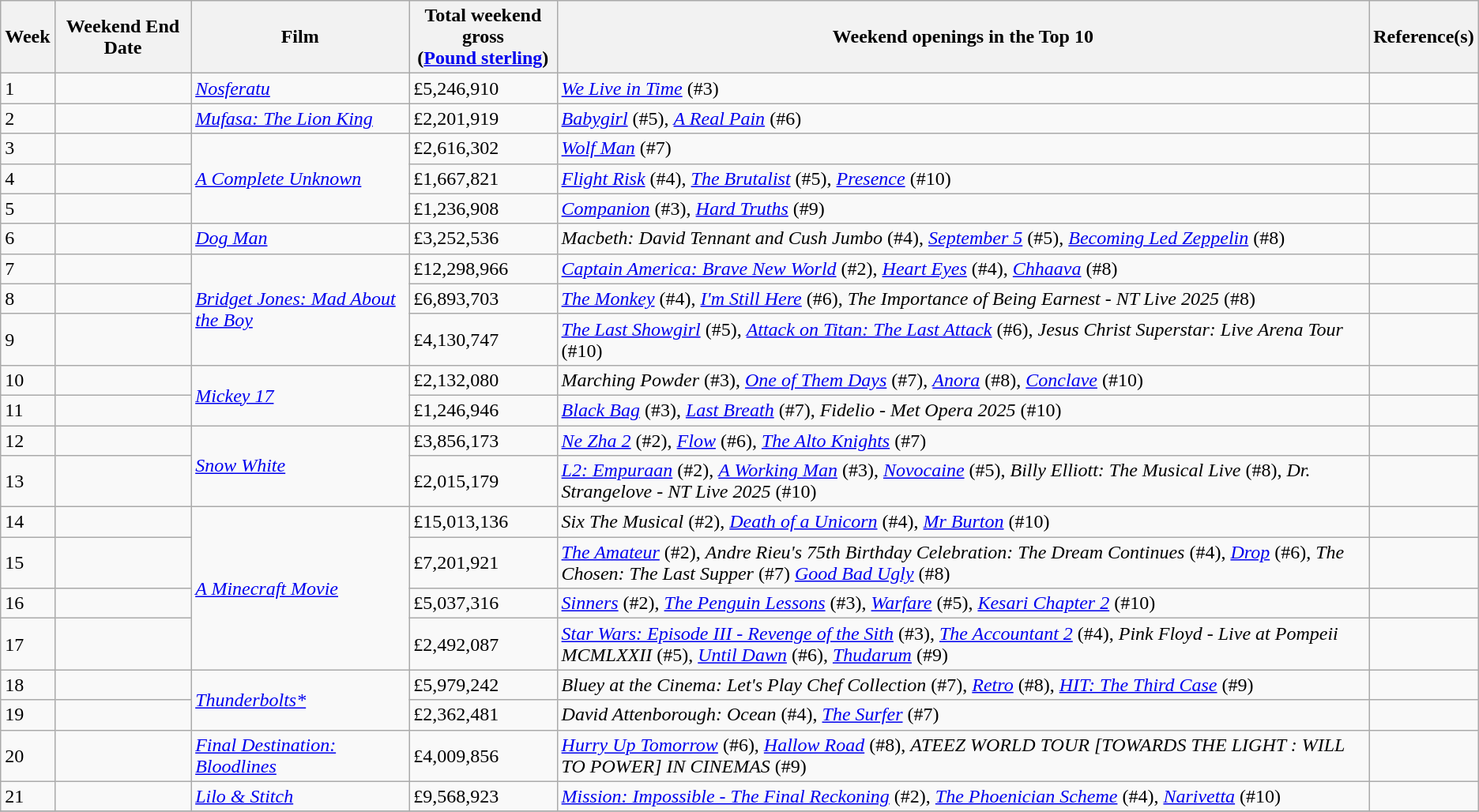<table class="wikitable sortable">
<tr>
<th>Week</th>
<th>Weekend End Date</th>
<th>Film</th>
<th>Total weekend gross<br>(<a href='#'>Pound sterling</a>)</th>
<th>Weekend openings in the Top 10</th>
<th>Reference(s)</th>
</tr>
<tr>
<td>1</td>
<td></td>
<td><em><a href='#'>Nosferatu</a></em></td>
<td>£5,246,910</td>
<td><em><a href='#'>We Live in Time</a></em> (#3)</td>
<td align="center"></td>
</tr>
<tr>
<td>2</td>
<td></td>
<td><em><a href='#'>Mufasa: The Lion King</a></em></td>
<td>£2,201,919</td>
<td><em><a href='#'>Babygirl</a></em> (#5), <em><a href='#'>A Real Pain</a></em> (#6)</td>
<td align="center"></td>
</tr>
<tr>
<td>3</td>
<td></td>
<td rowspan="3"><em><a href='#'>A Complete Unknown</a></em></td>
<td>£2,616,302</td>
<td><em><a href='#'>Wolf Man</a></em> (#7)</td>
<td align="center"></td>
</tr>
<tr>
<td>4</td>
<td></td>
<td>£1,667,821</td>
<td><em><a href='#'>Flight Risk</a></em> (#4), <em><a href='#'>The Brutalist</a></em> (#5), <em><a href='#'>Presence</a></em> (#10)</td>
<td align="center"></td>
</tr>
<tr>
<td>5</td>
<td></td>
<td>£1,236,908</td>
<td><em><a href='#'>Companion</a></em> (#3), <em><a href='#'>Hard Truths</a></em> (#9)</td>
<td align="center"></td>
</tr>
<tr>
<td>6</td>
<td></td>
<td><em><a href='#'>Dog Man</a></em></td>
<td>£3,252,536</td>
<td><em>Macbeth: David Tennant and Cush Jumbo</em> (#4), <em><a href='#'>September 5</a></em> (#5), <em><a href='#'>Becoming Led Zeppelin</a></em> (#8)</td>
<td align="center"></td>
</tr>
<tr>
<td>7</td>
<td></td>
<td rowspan="3"><em><a href='#'>Bridget Jones: Mad About the Boy</a></em></td>
<td>£12,298,966</td>
<td><em><a href='#'>Captain America: Brave New World</a></em> (#2), <em><a href='#'>Heart Eyes</a></em> (#4), <em><a href='#'>Chhaava</a></em> (#8)</td>
<td align="center"></td>
</tr>
<tr>
<td>8</td>
<td></td>
<td>£6,893,703</td>
<td><em><a href='#'>The Monkey</a></em> (#4), <em><a href='#'>I'm Still Here</a></em> (#6), <em>The Importance of Being Earnest - NT Live 2025</em> (#8)</td>
<td align="center"></td>
</tr>
<tr>
<td>9</td>
<td></td>
<td>£4,130,747</td>
<td><em><a href='#'>The Last Showgirl</a></em> (#5), <em><a href='#'>Attack on Titan: The Last Attack</a></em> (#6), <em>Jesus Christ Superstar: Live Arena Tour	</em> (#10)</td>
<td align="center"></td>
</tr>
<tr>
<td>10</td>
<td></td>
<td rowspan="2"><em><a href='#'>Mickey 17</a></em></td>
<td>£2,132,080</td>
<td><em>Marching Powder</em> (#3), <em><a href='#'>One of Them Days</a></em> (#7), <em><a href='#'>Anora</a></em> (#8), <em><a href='#'>Conclave</a></em> (#10)</td>
<td align="center"></td>
</tr>
<tr>
<td>11</td>
<td></td>
<td>£1,246,946</td>
<td><em><a href='#'>Black Bag</a></em> (#3), <em><a href='#'>Last Breath</a></em> (#7), <em>Fidelio - Met Opera 2025</em> (#10)</td>
<td align="center"></td>
</tr>
<tr>
<td>12</td>
<td></td>
<td rowspan="2"><em><a href='#'>Snow White</a></em></td>
<td>£3,856,173</td>
<td><em><a href='#'>Ne Zha 2</a></em> (#2), <em><a href='#'>Flow</a></em> (#6), <em><a href='#'>The Alto Knights</a></em> (#7)</td>
<td align="center"></td>
</tr>
<tr>
<td>13</td>
<td></td>
<td>£2,015,179</td>
<td><em><a href='#'>L2: Empuraan</a></em> (#2), <em><a href='#'>A Working Man</a></em> (#3), <em><a href='#'>Novocaine</a></em> (#5), <em>Billy Elliott: The Musical Live</em> (#8), <em>Dr. Strangelove - NT Live 2025</em> (#10)</td>
<td align="center"></td>
</tr>
<tr>
<td>14</td>
<td></td>
<td rowspan="4"><em><a href='#'>A Minecraft Movie</a></em></td>
<td>£15,013,136</td>
<td><em>Six The Musical</em> (#2), <em><a href='#'>Death of a Unicorn</a></em> (#4), <em><a href='#'>Mr Burton</a></em> (#10)</td>
<td align="center"></td>
</tr>
<tr>
<td>15</td>
<td></td>
<td>£7,201,921</td>
<td><em><a href='#'>The Amateur</a></em> (#2), <em>Andre Rieu's 75th Birthday Celebration: The Dream Continues</em> (#4), <em><a href='#'>Drop</a></em> (#6), <em>The Chosen: The Last Supper</em> (#7) <em><a href='#'>Good Bad Ugly</a></em> (#8)</td>
<td align="center"></td>
</tr>
<tr>
<td>16</td>
<td></td>
<td>£5,037,316</td>
<td><em><a href='#'>Sinners</a></em> (#2), <em><a href='#'>The Penguin Lessons</a></em> (#3), <em><a href='#'>Warfare</a></em> (#5), <em><a href='#'>Kesari Chapter 2</a></em> (#10)</td>
<td align="center"></td>
</tr>
<tr>
<td>17</td>
<td></td>
<td>£2,492,087</td>
<td><em><a href='#'>Star Wars: Episode III - Revenge of the Sith</a></em> (#3), <em><a href='#'>The Accountant 2</a></em> (#4), <em>Pink Floyd - Live at Pompeii MCMLXXII</em> (#5), <em><a href='#'>Until Dawn</a></em> (#6), <em><a href='#'>Thudarum</a></em> (#9)</td>
<td align="center"></td>
</tr>
<tr>
<td>18</td>
<td></td>
<td rowspan="2"><em><a href='#'>Thunderbolts*</a></em></td>
<td>£5,979,242</td>
<td><em>Bluey at the Cinema: Let's Play Chef Collection</em> (#7), <em><a href='#'>Retro</a></em> (#8), <em><a href='#'>HIT: The Third Case</a></em> (#9)</td>
<td align="center"></td>
</tr>
<tr>
<td>19</td>
<td></td>
<td>£2,362,481</td>
<td><em>David Attenborough: Ocean</em> (#4), <em><a href='#'>The Surfer</a></em> (#7)</td>
<td align="center"></td>
</tr>
<tr>
<td>20</td>
<td></td>
<td><em><a href='#'>Final Destination: Bloodlines</a></em></td>
<td>£4,009,856</td>
<td><em><a href='#'>Hurry Up Tomorrow</a></em> (#6), <em><a href='#'>Hallow Road</a></em> (#8), <em>ATEEZ WORLD TOUR [TOWARDS THE LIGHT : WILL TO POWER] IN CINEMAS</em> (#9)</td>
<td align="center"></td>
</tr>
<tr>
<td>21</td>
<td></td>
<td><em><a href='#'>Lilo & Stitch</a></em></td>
<td>£9,568,923</td>
<td><em><a href='#'>Mission: Impossible - The Final Reckoning</a></em> (#2), <em><a href='#'>The Phoenician Scheme</a></em> (#4), <em><a href='#'>Narivetta</a></em> (#10)</td>
<td align="center"></td>
</tr>
<tr>
</tr>
</table>
